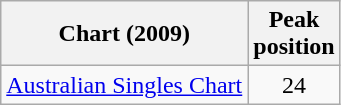<table class="wikitable">
<tr>
<th>Chart (2009)</th>
<th>Peak<br>position</th>
</tr>
<tr>
<td><a href='#'>Australian Singles Chart</a></td>
<td style="text-align:center;">24</td>
</tr>
</table>
